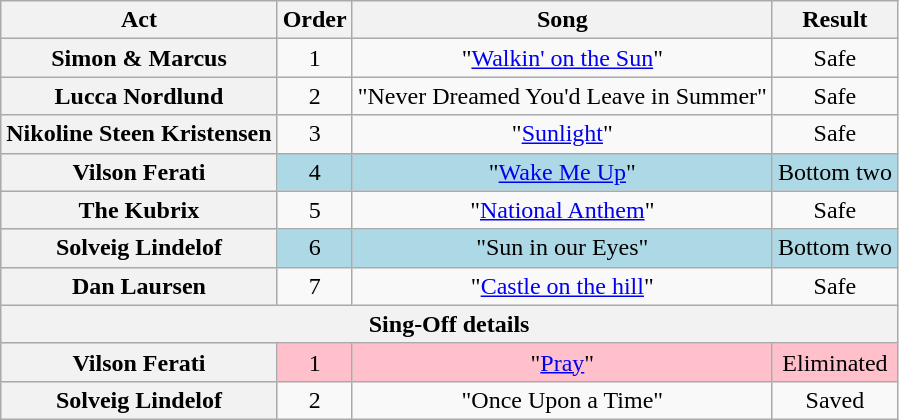<table class="wikitable plainrowheaders" style="text-align:center;">
<tr>
<th scope="col">Act</th>
<th scope="col">Order</th>
<th scope="col">Song</th>
<th scope="col">Result</th>
</tr>
<tr>
<th scope=row>Simon & Marcus</th>
<td>1</td>
<td>"<a href='#'>Walkin' on the Sun</a>"</td>
<td>Safe</td>
</tr>
<tr>
<th scope=row>Lucca Nordlund</th>
<td>2</td>
<td>"Never Dreamed You'd Leave in Summer"</td>
<td>Safe</td>
</tr>
<tr>
<th scope=row>Nikoline Steen Kristensen</th>
<td>3</td>
<td>"<a href='#'>Sunlight</a>"</td>
<td>Safe</td>
</tr>
<tr style="background:lightblue">
<th scope=row>Vilson Ferati</th>
<td>4</td>
<td>"<a href='#'>Wake Me Up</a>"</td>
<td>Bottom two</td>
</tr>
<tr>
<th scope=row>The Kubrix</th>
<td>5</td>
<td>"<a href='#'>National Anthem</a>"</td>
<td>Safe</td>
</tr>
<tr style="background:lightblue">
<th scope=row>Solveig Lindelof</th>
<td>6</td>
<td>"Sun in our Eyes"</td>
<td>Bottom two</td>
</tr>
<tr>
<th scope=row>Dan Laursen</th>
<td>7</td>
<td>"<a href='#'>Castle on the hill</a>"</td>
<td>Safe</td>
</tr>
<tr>
<th colspan="4">Sing-Off details</th>
</tr>
<tr style="background:pink">
<th scope="row">Vilson Ferati</th>
<td>1</td>
<td>"<a href='#'>Pray</a>"</td>
<td>Eliminated</td>
</tr>
<tr>
<th scope="row">Solveig Lindelof</th>
<td>2</td>
<td>"Once Upon a Time"</td>
<td>Saved</td>
</tr>
</table>
